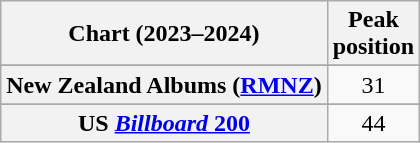<table class="wikitable sortable plainrowheaders" style="text-align:center">
<tr>
<th scope="col">Chart (2023–2024)</th>
<th scope="col">Peak<br>position</th>
</tr>
<tr>
</tr>
<tr>
</tr>
<tr>
</tr>
<tr>
</tr>
<tr>
</tr>
<tr>
<th scope="row">New Zealand Albums (<a href='#'>RMNZ</a>)</th>
<td>31</td>
</tr>
<tr>
</tr>
<tr>
</tr>
<tr>
<th scope="row">US <a href='#'><em>Billboard</em> 200</a></th>
<td>44</td>
</tr>
</table>
